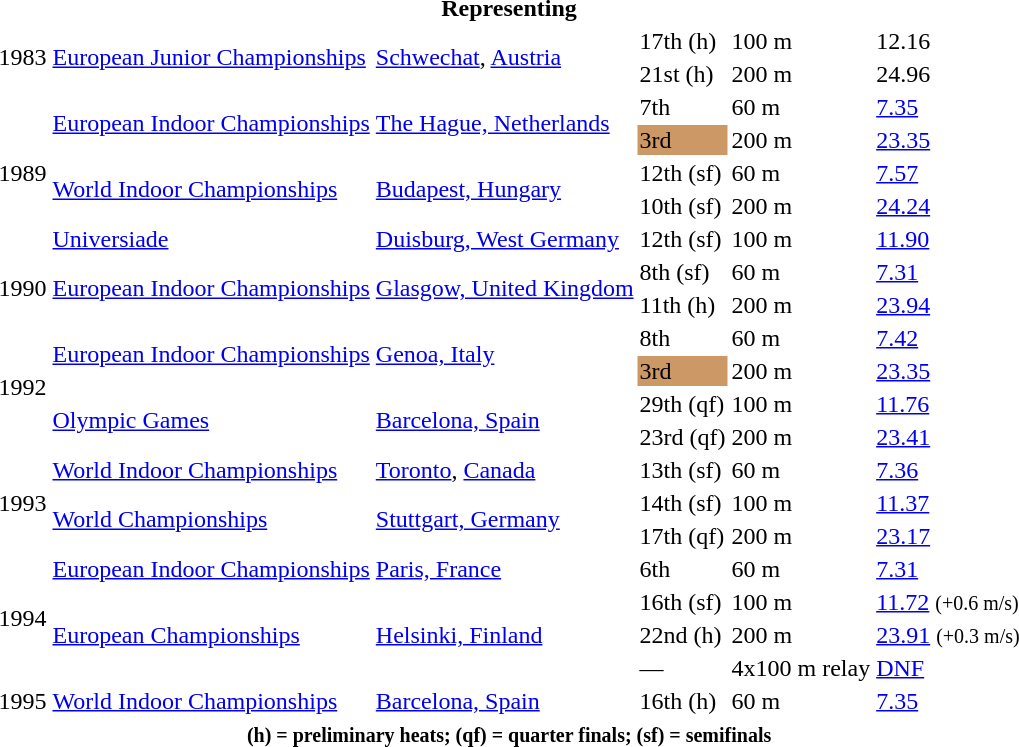<table>
<tr>
<th colspan="6">Representing </th>
</tr>
<tr>
<td rowspan=2>1983</td>
<td rowspan=2><a href='#'>European Junior Championships</a></td>
<td rowspan=2><a href='#'>Schwechat</a>, <a href='#'>Austria</a></td>
<td>17th (h)</td>
<td>100 m</td>
<td>12.16</td>
</tr>
<tr>
<td>21st (h)</td>
<td>200 m</td>
<td>24.96</td>
</tr>
<tr>
<td rowspan=5>1989</td>
<td rowspan=2><a href='#'>European Indoor Championships</a></td>
<td rowspan=2><a href='#'>The Hague, Netherlands</a></td>
<td>7th</td>
<td>60 m</td>
<td><a href='#'>7.35</a></td>
</tr>
<tr>
<td bgcolor="cc9966">3rd</td>
<td>200 m</td>
<td><a href='#'>23.35</a></td>
</tr>
<tr>
<td rowspan=2><a href='#'>World Indoor Championships</a></td>
<td rowspan=2><a href='#'>Budapest, Hungary</a></td>
<td>12th (sf)</td>
<td>60 m</td>
<td><a href='#'>7.57</a></td>
</tr>
<tr>
<td>10th (sf)</td>
<td>200 m</td>
<td><a href='#'>24.24</a></td>
</tr>
<tr>
<td><a href='#'>Universiade</a></td>
<td><a href='#'>Duisburg, West Germany</a></td>
<td>12th (sf)</td>
<td>100 m</td>
<td><a href='#'>11.90</a></td>
</tr>
<tr>
<td rowspan=2>1990</td>
<td rowspan=2><a href='#'>European Indoor Championships</a></td>
<td rowspan=2><a href='#'>Glasgow, United Kingdom</a></td>
<td>8th (sf)</td>
<td>60 m</td>
<td><a href='#'>7.31</a></td>
</tr>
<tr>
<td>11th (h)</td>
<td>200 m</td>
<td><a href='#'>23.94</a></td>
</tr>
<tr>
<td rowspan=4>1992</td>
<td rowspan=2><a href='#'>European Indoor Championships</a></td>
<td rowspan=2><a href='#'>Genoa, Italy</a></td>
<td>8th</td>
<td>60 m</td>
<td><a href='#'>7.42</a></td>
</tr>
<tr>
<td bgcolor="cc9966">3rd</td>
<td>200 m</td>
<td><a href='#'>23.35</a></td>
</tr>
<tr>
<td rowspan=2><a href='#'>Olympic Games</a></td>
<td rowspan=2><a href='#'>Barcelona, Spain</a></td>
<td>29th (qf)</td>
<td>100 m</td>
<td><a href='#'>11.76</a></td>
</tr>
<tr>
<td>23rd (qf)</td>
<td>200 m</td>
<td><a href='#'>23.41</a></td>
</tr>
<tr>
<td rowspan=3>1993</td>
<td><a href='#'>World Indoor Championships</a></td>
<td><a href='#'>Toronto</a>, <a href='#'>Canada</a></td>
<td>13th (sf)</td>
<td>60 m</td>
<td><a href='#'>7.36</a></td>
</tr>
<tr>
<td rowspan=2><a href='#'>World Championships</a></td>
<td rowspan=2><a href='#'>Stuttgart, Germany</a></td>
<td>14th (sf)</td>
<td>100 m</td>
<td><a href='#'>11.37</a></td>
</tr>
<tr>
<td>17th (qf)</td>
<td>200 m</td>
<td><a href='#'>23.17</a></td>
</tr>
<tr>
<td rowspan=4>1994</td>
<td><a href='#'>European Indoor Championships</a></td>
<td><a href='#'>Paris, France</a></td>
<td>6th</td>
<td>60 m</td>
<td><a href='#'>7.31</a></td>
</tr>
<tr>
<td rowspan=3><a href='#'>European Championships</a></td>
<td rowspan=3><a href='#'>Helsinki, Finland</a></td>
<td>16th (sf)</td>
<td>100 m</td>
<td><a href='#'>11.72</a> <small>(+0.6 m/s)</small></td>
</tr>
<tr>
<td>22nd (h)</td>
<td>200 m</td>
<td><a href='#'>23.91</a> <small>(+0.3 m/s)</small></td>
</tr>
<tr>
<td>—</td>
<td>4x100 m relay</td>
<td><a href='#'>DNF</a></td>
</tr>
<tr>
<td>1995</td>
<td><a href='#'>World Indoor Championships</a></td>
<td><a href='#'>Barcelona, Spain</a></td>
<td>16th (h)</td>
<td>60 m</td>
<td><a href='#'>7.35</a></td>
</tr>
<tr>
<th colspan=6 align=center><small> (h) = preliminary heats; (qf) = quarter finals; (sf) = semifinals</small></th>
</tr>
</table>
